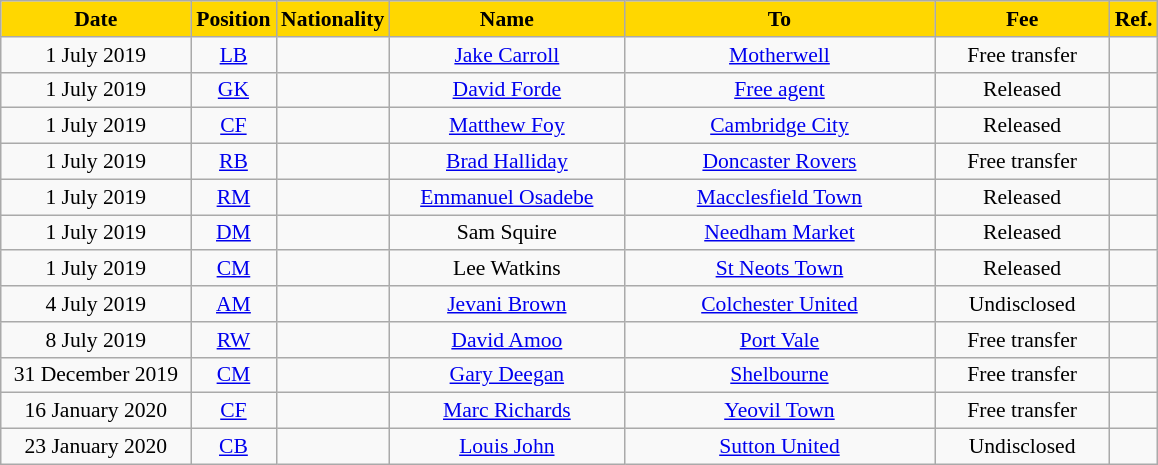<table class="wikitable"  style="text-align:center; font-size:90%; ">
<tr>
<th style="background:#FFD700; color:#000000; width:120px;">Date</th>
<th style="background:#FFD700; color:#000000; width:50px;">Position</th>
<th style="background:#FFD700; color:#000000; width:50px;">Nationality</th>
<th style="background:#FFD700; color:#000000; width:150px;">Name</th>
<th style="background:#FFD700; color:#000000; width:200px;">To</th>
<th style="background:#FFD700; color:#000000; width:110px;">Fee</th>
<th style="background:#FFD700; color:#000000; width:25px;">Ref.</th>
</tr>
<tr>
<td>1 July 2019</td>
<td><a href='#'>LB</a></td>
<td></td>
<td><a href='#'>Jake Carroll</a></td>
<td> <a href='#'>Motherwell</a></td>
<td>Free transfer</td>
<td></td>
</tr>
<tr>
<td>1 July 2019</td>
<td><a href='#'>GK</a></td>
<td></td>
<td><a href='#'>David Forde</a></td>
<td> <a href='#'>Free agent</a></td>
<td>Released</td>
<td></td>
</tr>
<tr>
<td>1 July 2019</td>
<td><a href='#'>CF</a></td>
<td></td>
<td><a href='#'>Matthew Foy</a></td>
<td> <a href='#'>Cambridge City</a></td>
<td>Released</td>
<td></td>
</tr>
<tr>
<td>1 July 2019</td>
<td><a href='#'>RB</a></td>
<td></td>
<td><a href='#'>Brad Halliday</a></td>
<td> <a href='#'>Doncaster Rovers</a></td>
<td>Free transfer</td>
<td></td>
</tr>
<tr>
<td>1 July 2019</td>
<td><a href='#'>RM</a></td>
<td></td>
<td><a href='#'>Emmanuel Osadebe</a></td>
<td> <a href='#'>Macclesfield Town</a></td>
<td>Released</td>
<td></td>
</tr>
<tr>
<td>1 July 2019</td>
<td><a href='#'>DM</a></td>
<td></td>
<td>Sam Squire</td>
<td> <a href='#'>Needham Market</a></td>
<td>Released</td>
<td></td>
</tr>
<tr>
<td>1 July 2019</td>
<td><a href='#'>CM</a></td>
<td></td>
<td>Lee Watkins</td>
<td> <a href='#'>St Neots Town</a></td>
<td>Released</td>
<td></td>
</tr>
<tr>
<td>4 July 2019</td>
<td><a href='#'>AM</a></td>
<td></td>
<td><a href='#'>Jevani Brown</a></td>
<td> <a href='#'>Colchester United</a></td>
<td>Undisclosed</td>
<td></td>
</tr>
<tr>
<td>8 July 2019</td>
<td><a href='#'>RW</a></td>
<td></td>
<td><a href='#'>David Amoo</a></td>
<td> <a href='#'>Port Vale</a></td>
<td>Free transfer</td>
<td></td>
</tr>
<tr>
<td>31 December 2019</td>
<td><a href='#'>CM</a></td>
<td></td>
<td><a href='#'>Gary Deegan</a></td>
<td> <a href='#'>Shelbourne</a></td>
<td>Free transfer</td>
<td></td>
</tr>
<tr>
<td>16 January 2020</td>
<td><a href='#'>CF</a></td>
<td></td>
<td><a href='#'>Marc Richards</a></td>
<td> <a href='#'>Yeovil Town</a></td>
<td>Free transfer</td>
<td></td>
</tr>
<tr>
<td>23 January 2020</td>
<td><a href='#'>CB</a></td>
<td></td>
<td><a href='#'>Louis John</a></td>
<td> <a href='#'>Sutton United</a></td>
<td>Undisclosed</td>
<td></td>
</tr>
</table>
